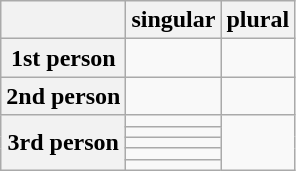<table class="wikitable">
<tr>
<th></th>
<th>singular</th>
<th>plural</th>
</tr>
<tr>
<th>1st person</th>
<td></td>
<td></td>
</tr>
<tr>
<th>2nd person</th>
<td></td>
<td></td>
</tr>
<tr>
<th rowspan="5">3rd person</th>
<td></td>
<td rowspan="5"></td>
</tr>
<tr>
<td></td>
</tr>
<tr>
<td></td>
</tr>
<tr>
<td></td>
</tr>
<tr>
<td></td>
</tr>
</table>
